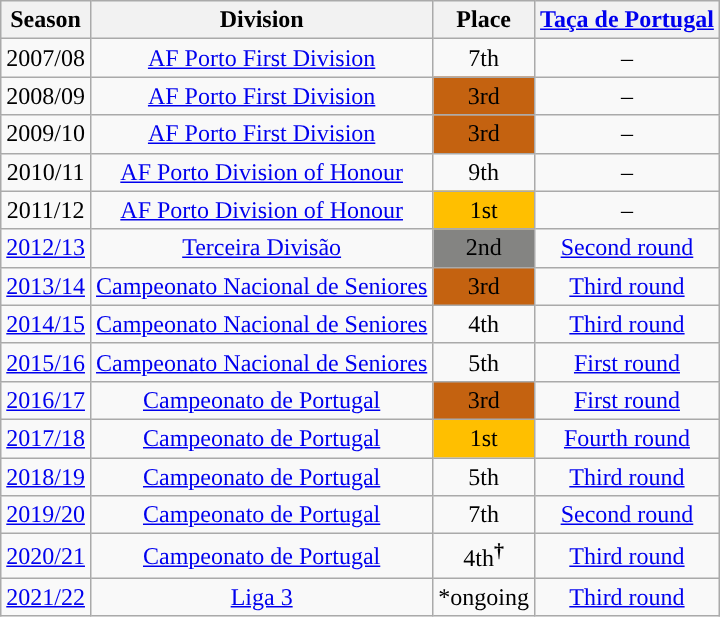<table class="wikitable" style="text-align:center;">
<tr style="background:#f0f6fa;">
<th><strong>Season</strong></th>
<th><strong>Division</strong></th>
<th><strong>Place</strong></th>
<th><strong><a href='#'>Taça de Portugal</a></strong></th>
</tr>
<tr>
<td>2007/08</td>
<td><a href='#'>AF Porto First Division</a></td>
<td>7th</td>
<td>–</td>
</tr>
<tr>
<td>2008/09</td>
<td><a href='#'>AF Porto First Division</a></td>
<td style="background:#C46210;">3rd</td>
<td>–</td>
</tr>
<tr>
<td>2009/10</td>
<td><a href='#'>AF Porto First Division</a></td>
<td style="background:#C46210;">3rd</td>
<td>–</td>
</tr>
<tr>
<td>2010/11</td>
<td><a href='#'>AF Porto Division of Honour</a></td>
<td>9th</td>
<td>–</td>
</tr>
<tr>
<td>2011/12</td>
<td><a href='#'>AF Porto Division of Honour</a></td>
<td style="background:#FFBF00;">1st</td>
<td>–</td>
</tr>
<tr>
<td><a href='#'>2012/13</a></td>
<td><a href='#'>Terceira Divisão</a></td>
<td style="background:#848482;">2nd</td>
<td><a href='#'>Second round</a></td>
</tr>
<tr>
<td><a href='#'>2013/14</a></td>
<td><a href='#'>Campeonato Nacional de Seniores</a></td>
<td style="background:#C46210;">3rd</td>
<td><a href='#'>Third round</a></td>
</tr>
<tr>
<td><a href='#'>2014/15</a></td>
<td><a href='#'>Campeonato Nacional de Seniores</a></td>
<td>4th</td>
<td><a href='#'>Third round</a></td>
</tr>
<tr>
<td><a href='#'>2015/16</a></td>
<td><a href='#'>Campeonato Nacional de Seniores</a></td>
<td>5th</td>
<td><a href='#'>First round</a></td>
</tr>
<tr>
<td><a href='#'>2016/17</a></td>
<td><a href='#'>Campeonato de Portugal</a></td>
<td style="background:#C46210;">3rd</td>
<td><a href='#'>First round</a></td>
</tr>
<tr>
<td><a href='#'>2017/18</a></td>
<td><a href='#'>Campeonato de Portugal</a></td>
<td style="background:#FFBF00;">1st</td>
<td><a href='#'>Fourth round</a></td>
</tr>
<tr>
<td><a href='#'>2018/19</a></td>
<td><a href='#'>Campeonato de Portugal</a></td>
<td>5th</td>
<td><a href='#'>Third round</a></td>
</tr>
<tr>
<td><a href='#'>2019/20</a></td>
<td><a href='#'>Campeonato de Portugal</a></td>
<td>7th</td>
<td><a href='#'>Second round</a></td>
</tr>
<tr>
<td><a href='#'>2020/21</a></td>
<td><a href='#'>Campeonato de Portugal</a></td>
<td>4th<sup><strong>†</strong></sup></td>
<td><a href='#'>Third round</a></td>
</tr>
<tr>
<td><a href='#'>2021/22</a></td>
<td><a href='#'>Liga 3</a></td>
<td>*ongoing</td>
<td><a href='#'>Third round</a></td>
</tr>
</table>
